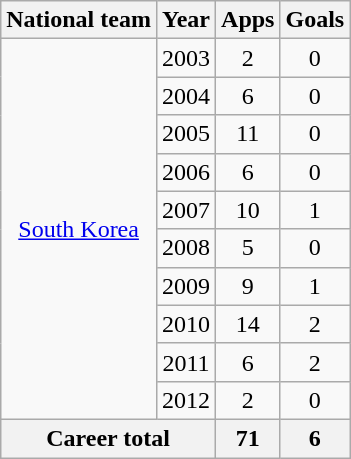<table class="wikitable" style="text-align:center">
<tr>
<th>National team</th>
<th>Year</th>
<th>Apps</th>
<th>Goals</th>
</tr>
<tr>
<td rowspan=10><a href='#'>South Korea</a></td>
<td>2003</td>
<td>2</td>
<td>0</td>
</tr>
<tr>
<td>2004</td>
<td>6</td>
<td>0</td>
</tr>
<tr>
<td>2005</td>
<td>11</td>
<td>0</td>
</tr>
<tr>
<td>2006</td>
<td>6</td>
<td>0</td>
</tr>
<tr>
<td>2007</td>
<td>10</td>
<td>1</td>
</tr>
<tr>
<td>2008</td>
<td>5</td>
<td>0</td>
</tr>
<tr>
<td>2009</td>
<td>9</td>
<td>1</td>
</tr>
<tr>
<td>2010</td>
<td>14</td>
<td>2</td>
</tr>
<tr>
<td>2011</td>
<td>6</td>
<td>2</td>
</tr>
<tr>
<td>2012</td>
<td>2</td>
<td>0</td>
</tr>
<tr>
<th colspan="2">Career total</th>
<th>71</th>
<th>6</th>
</tr>
</table>
